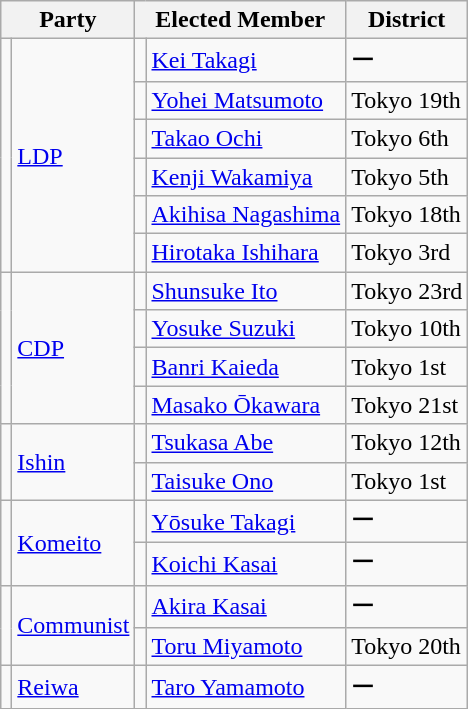<table class="wikitable">
<tr>
<th colspan=2>Party</th>
<th colspan=2>Elected Member</th>
<th>District</th>
</tr>
<tr>
<td rowspan=6 bgcolor=></td>
<td rowspan=6><a href='#'>LDP</a></td>
<td></td>
<td><a href='#'>Kei Takagi</a></td>
<td>ー</td>
</tr>
<tr>
<td></td>
<td><a href='#'>Yohei Matsumoto</a></td>
<td>Tokyo 19th</td>
</tr>
<tr>
<td></td>
<td><a href='#'>Takao Ochi</a></td>
<td>Tokyo 6th</td>
</tr>
<tr>
<td></td>
<td><a href='#'>Kenji Wakamiya</a></td>
<td>Tokyo 5th</td>
</tr>
<tr>
<td></td>
<td><a href='#'>Akihisa Nagashima</a></td>
<td>Tokyo 18th</td>
</tr>
<tr>
<td></td>
<td><a href='#'>Hirotaka Ishihara</a></td>
<td>Tokyo 3rd</td>
</tr>
<tr>
<td rowspan=4 bgcolor=></td>
<td rowspan=4><a href='#'>CDP</a></td>
<td></td>
<td><a href='#'>Shunsuke Ito</a></td>
<td>Tokyo 23rd</td>
</tr>
<tr>
<td></td>
<td><a href='#'>Yosuke Suzuki</a></td>
<td>Tokyo 10th</td>
</tr>
<tr>
<td></td>
<td><a href='#'>Banri Kaieda</a></td>
<td>Tokyo 1st</td>
</tr>
<tr>
<td></td>
<td><a href='#'>Masako Ōkawara</a></td>
<td>Tokyo 21st</td>
</tr>
<tr>
<td rowspan=2 bgcolor=></td>
<td rowspan=2><a href='#'>Ishin</a></td>
<td></td>
<td><a href='#'>Tsukasa Abe</a></td>
<td>Tokyo 12th</td>
</tr>
<tr>
<td></td>
<td><a href='#'>Taisuke Ono</a></td>
<td>Tokyo 1st</td>
</tr>
<tr>
<td rowspan=2 bgcolor=></td>
<td rowspan=2><a href='#'>Komeito</a></td>
<td></td>
<td><a href='#'>Yōsuke Takagi</a></td>
<td>ー</td>
</tr>
<tr>
<td></td>
<td><a href='#'>Koichi Kasai</a></td>
<td>ー</td>
</tr>
<tr>
<td rowspan=2 bgcolor=></td>
<td rowspan=2><a href='#'>Communist</a></td>
<td></td>
<td><a href='#'>Akira Kasai</a></td>
<td>ー</td>
</tr>
<tr>
<td></td>
<td><a href='#'>Toru Miyamoto</a></td>
<td>Tokyo 20th</td>
</tr>
<tr>
<td bgcolor=></td>
<td><a href='#'>Reiwa</a></td>
<td></td>
<td><a href='#'>Taro Yamamoto</a></td>
<td>ー</td>
</tr>
</table>
